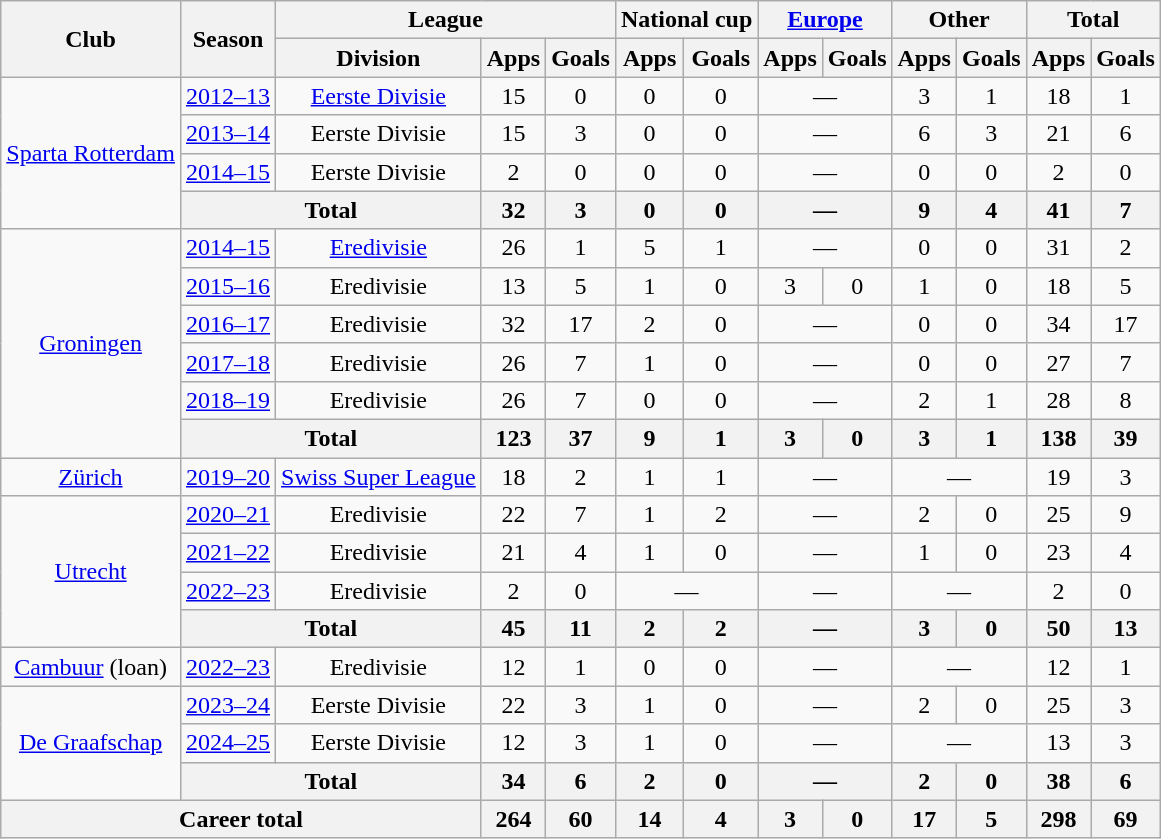<table class="wikitable" style="text-align:center">
<tr>
<th rowspan="2">Club</th>
<th rowspan="2">Season</th>
<th colspan="3">League</th>
<th colspan="2">National cup</th>
<th colspan="2"><a href='#'>Europe</a></th>
<th colspan="2">Other</th>
<th colspan="2">Total</th>
</tr>
<tr>
<th>Division</th>
<th>Apps</th>
<th>Goals</th>
<th>Apps</th>
<th>Goals</th>
<th>Apps</th>
<th>Goals</th>
<th>Apps</th>
<th>Goals</th>
<th>Apps</th>
<th>Goals</th>
</tr>
<tr>
<td rowspan="4"><a href='#'>Sparta Rotterdam</a></td>
<td><a href='#'>2012–13</a></td>
<td><a href='#'>Eerste Divisie</a></td>
<td>15</td>
<td>0</td>
<td>0</td>
<td>0</td>
<td colspan="2">—</td>
<td>3</td>
<td>1</td>
<td>18</td>
<td>1</td>
</tr>
<tr>
<td><a href='#'>2013–14</a></td>
<td>Eerste Divisie</td>
<td>15</td>
<td>3</td>
<td>0</td>
<td>0</td>
<td colspan="2">—</td>
<td>6</td>
<td>3</td>
<td>21</td>
<td>6</td>
</tr>
<tr>
<td><a href='#'>2014–15</a></td>
<td>Eerste Divisie</td>
<td>2</td>
<td>0</td>
<td>0</td>
<td>0</td>
<td colspan="2">—</td>
<td>0</td>
<td>0</td>
<td>2</td>
<td>0</td>
</tr>
<tr>
<th colspan="2">Total</th>
<th>32</th>
<th>3</th>
<th>0</th>
<th>0</th>
<th colspan="2">—</th>
<th>9</th>
<th>4</th>
<th>41</th>
<th>7</th>
</tr>
<tr>
<td rowspan="6"><a href='#'>Groningen</a></td>
<td><a href='#'>2014–15</a></td>
<td><a href='#'>Eredivisie</a></td>
<td>26</td>
<td>1</td>
<td>5</td>
<td>1</td>
<td colspan="2">—</td>
<td>0</td>
<td>0</td>
<td>31</td>
<td>2</td>
</tr>
<tr>
<td><a href='#'>2015–16</a></td>
<td>Eredivisie</td>
<td>13</td>
<td>5</td>
<td>1</td>
<td>0</td>
<td>3</td>
<td>0</td>
<td>1</td>
<td>0</td>
<td>18</td>
<td>5</td>
</tr>
<tr>
<td><a href='#'>2016–17</a></td>
<td>Eredivisie</td>
<td>32</td>
<td>17</td>
<td>2</td>
<td>0</td>
<td colspan="2">—</td>
<td>0</td>
<td>0</td>
<td>34</td>
<td>17</td>
</tr>
<tr>
<td><a href='#'>2017–18</a></td>
<td>Eredivisie</td>
<td>26</td>
<td>7</td>
<td>1</td>
<td>0</td>
<td colspan="2">—</td>
<td>0</td>
<td>0</td>
<td>27</td>
<td>7</td>
</tr>
<tr>
<td><a href='#'>2018–19</a></td>
<td>Eredivisie</td>
<td>26</td>
<td>7</td>
<td>0</td>
<td>0</td>
<td colspan="2">—</td>
<td>2</td>
<td>1</td>
<td>28</td>
<td>8</td>
</tr>
<tr>
<th colspan="2">Total</th>
<th>123</th>
<th>37</th>
<th>9</th>
<th>1</th>
<th>3</th>
<th>0</th>
<th>3</th>
<th>1</th>
<th>138</th>
<th>39</th>
</tr>
<tr>
<td><a href='#'>Zürich</a></td>
<td><a href='#'>2019–20</a></td>
<td><a href='#'>Swiss Super League</a></td>
<td>18</td>
<td>2</td>
<td>1</td>
<td>1</td>
<td colspan="2">—</td>
<td colspan="2">—</td>
<td>19</td>
<td>3</td>
</tr>
<tr>
<td rowspan="4"><a href='#'>Utrecht</a></td>
<td><a href='#'>2020–21</a></td>
<td>Eredivisie</td>
<td>22</td>
<td>7</td>
<td>1</td>
<td>2</td>
<td colspan="2">—</td>
<td>2</td>
<td>0</td>
<td>25</td>
<td>9</td>
</tr>
<tr>
<td><a href='#'>2021–22</a></td>
<td>Eredivisie</td>
<td>21</td>
<td>4</td>
<td>1</td>
<td>0</td>
<td colspan="2">—</td>
<td>1</td>
<td>0</td>
<td>23</td>
<td>4</td>
</tr>
<tr>
<td><a href='#'>2022–23</a></td>
<td>Eredivisie</td>
<td>2</td>
<td>0</td>
<td colspan="2">—</td>
<td colspan="2">—</td>
<td colspan="2">—</td>
<td>2</td>
<td>0</td>
</tr>
<tr>
<th colspan="2">Total</th>
<th>45</th>
<th>11</th>
<th>2</th>
<th>2</th>
<th colspan="2">—</th>
<th>3</th>
<th>0</th>
<th>50</th>
<th>13</th>
</tr>
<tr>
<td><a href='#'>Cambuur</a> (loan)</td>
<td><a href='#'>2022–23</a></td>
<td>Eredivisie</td>
<td>12</td>
<td>1</td>
<td>0</td>
<td>0</td>
<td colspan="2">—</td>
<td colspan="2">—</td>
<td>12</td>
<td>1</td>
</tr>
<tr>
<td rowspan="3"><a href='#'>De Graafschap</a></td>
<td><a href='#'>2023–24</a></td>
<td>Eerste Divisie</td>
<td>22</td>
<td>3</td>
<td>1</td>
<td>0</td>
<td colspan="2">—</td>
<td>2</td>
<td>0</td>
<td>25</td>
<td>3</td>
</tr>
<tr>
<td><a href='#'>2024–25</a></td>
<td>Eerste Divisie</td>
<td>12</td>
<td>3</td>
<td>1</td>
<td>0</td>
<td colspan="2">—</td>
<td colspan="2">—</td>
<td>13</td>
<td>3</td>
</tr>
<tr>
<th colspan="2">Total</th>
<th>34</th>
<th>6</th>
<th>2</th>
<th>0</th>
<th colspan="2">—</th>
<th>2</th>
<th>0</th>
<th>38</th>
<th>6</th>
</tr>
<tr>
<th colspan="3">Career total</th>
<th>264</th>
<th>60</th>
<th>14</th>
<th>4</th>
<th>3</th>
<th>0</th>
<th>17</th>
<th>5</th>
<th>298</th>
<th>69</th>
</tr>
</table>
